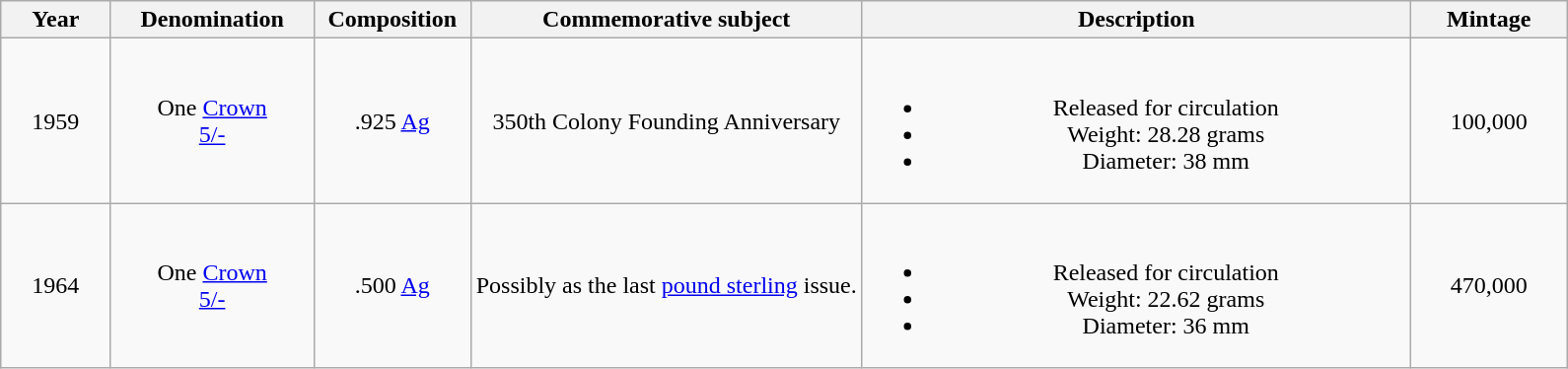<table class="wikitable sortable">
<tr align="center">
<th width="7%">Year</th>
<th width="13%">Denomination</th>
<th width="10%">Composition</th>
<th width="25%">Commemorative subject</th>
<th width="35%">Description</th>
<th width="10%">Mintage</th>
</tr>
<tr align="center">
<td>1959</td>
<td>One <a href='#'>Crown</a><br><a href='#'>5/-</a></td>
<td>.925 <a href='#'>Ag</a></td>
<td>350th Colony Founding Anniversary</td>
<td><br><ul><li>Released for circulation</li><li>Weight: 28.28 grams</li><li>Diameter: 38 mm</li></ul></td>
<td>100,000</td>
</tr>
<tr align="center">
<td>1964</td>
<td>One <a href='#'>Crown</a><br><a href='#'>5/-</a></td>
<td>.500 <a href='#'>Ag</a></td>
<td>Possibly as the last <a href='#'>pound sterling</a> issue.</td>
<td><br><ul><li>Released for circulation</li><li>Weight: 22.62 grams</li><li>Diameter: 36 mm</li></ul></td>
<td>470,000</td>
</tr>
</table>
